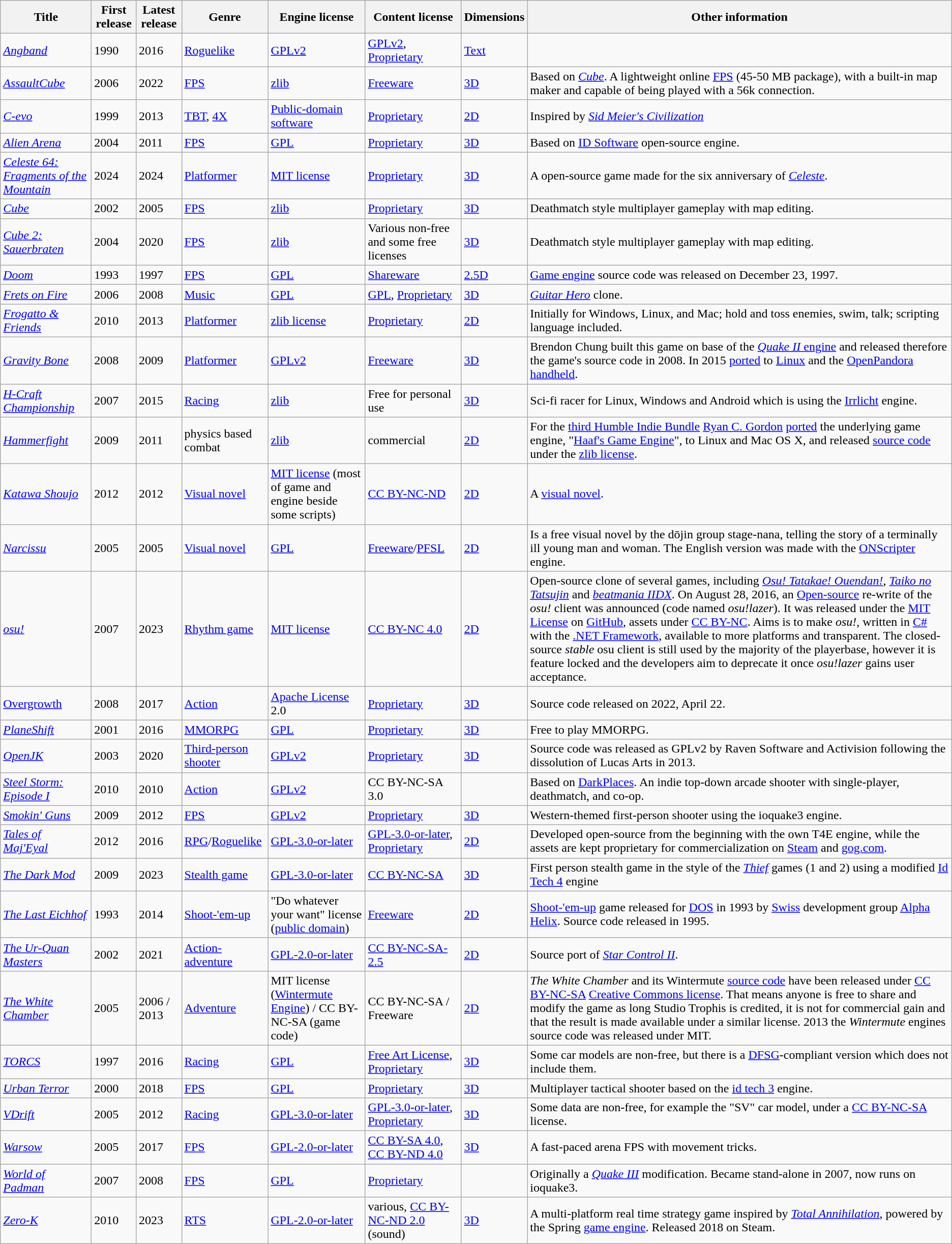<table class="wikitable sortable">
<tr>
<th>Title</th>
<th>First release</th>
<th>Latest release</th>
<th>Genre</th>
<th>Engine license</th>
<th>Content license</th>
<th>Dimensions</th>
<th>Other information</th>
</tr>
<tr>
<td><em><a href='#'>Angband</a></em></td>
<td>1990</td>
<td>2016</td>
<td><a href='#'>Roguelike</a></td>
<td><a href='#'>GPLv2</a></td>
<td><a href='#'>GPLv2</a>, <a href='#'>Proprietary</a></td>
<td><a href='#'>Text</a></td>
<td></td>
</tr>
<tr>
<td><em><a href='#'>AssaultCube</a></em></td>
<td>2006</td>
<td>2022</td>
<td><a href='#'>FPS</a></td>
<td><a href='#'>zlib</a></td>
<td><a href='#'>Freeware</a></td>
<td><a href='#'>3D</a></td>
<td>Based on <em><a href='#'>Cube</a></em>. A lightweight online <a href='#'>FPS</a> (45-50 MB package), with a built-in map maker and capable of being played with a 56k connection.</td>
</tr>
<tr>
<td><em><a href='#'>C-evo</a></em></td>
<td>1999</td>
<td>2013</td>
<td><a href='#'>TBТ</a>, <a href='#'>4X</a></td>
<td><a href='#'>Public-domain software</a></td>
<td><a href='#'>Proprietary</a></td>
<td><a href='#'>2D</a></td>
<td>Inspired by <em><a href='#'>Sid Meier's Civilization</a></em></td>
</tr>
<tr>
<td><em><a href='#'>Alien Arena</a></em></td>
<td>2004</td>
<td>2011</td>
<td><a href='#'>FPS</a></td>
<td><a href='#'>GPL</a></td>
<td><a href='#'>Proprietary</a></td>
<td><a href='#'>3D</a></td>
<td>Based on <a href='#'>ID Software</a> open-source engine.</td>
</tr>
<tr>
<td><em><a href='#'>Celeste 64: Fragments of the Mountain</a></em></td>
<td>2024</td>
<td>2024</td>
<td><a href='#'>Platformer</a></td>
<td><a href='#'>MIT license</a></td>
<td><a href='#'>Proprietary</a></td>
<td><a href='#'>3D</a></td>
<td>A open-source game made for the six anniversary of <em><a href='#'>Celeste</a></em>.</td>
</tr>
<tr>
<td><em><a href='#'>Cube</a></em></td>
<td>2002</td>
<td>2005</td>
<td><a href='#'>FPS</a></td>
<td><a href='#'>zlib</a></td>
<td><a href='#'>Proprietary</a></td>
<td><a href='#'>3D</a></td>
<td>Deathmatch style multiplayer gameplay with map editing.</td>
</tr>
<tr>
<td><em><a href='#'>Cube 2: Sauerbraten</a></em></td>
<td>2004</td>
<td>2020</td>
<td><a href='#'>FPS</a></td>
<td><a href='#'>zlib</a></td>
<td>Various non-free and some free licenses</td>
<td><a href='#'>3D</a></td>
<td>Deathmatch style multiplayer gameplay with map editing.</td>
</tr>
<tr>
<td><em><a href='#'>Doom</a></em></td>
<td>1993</td>
<td>1997</td>
<td><a href='#'>FPS</a></td>
<td><a href='#'>GPL</a></td>
<td><a href='#'>Shareware</a></td>
<td><a href='#'>2.5D</a></td>
<td><a href='#'>Game engine</a> source code was released on December 23, 1997.</td>
</tr>
<tr>
<td><em><a href='#'>Frets on Fire</a></em></td>
<td>2006</td>
<td>2008</td>
<td><a href='#'>Music</a></td>
<td><a href='#'>GPL</a></td>
<td><a href='#'>GPL</a>, <a href='#'>Proprietary</a></td>
<td><a href='#'>3D</a></td>
<td><em><a href='#'>Guitar Hero</a></em> clone.</td>
</tr>
<tr>
<td><em><a href='#'>Frogatto & Friends</a></em></td>
<td>2010</td>
<td>2013</td>
<td><a href='#'>Platformer</a></td>
<td><a href='#'>zlib license</a></td>
<td><a href='#'>Proprietary</a></td>
<td><a href='#'>2D</a></td>
<td>Initially for Windows, Linux, and Mac; hold and toss enemies, swim, talk; scripting language included.</td>
</tr>
<tr>
<td><em><a href='#'>Gravity Bone</a></em></td>
<td>2008</td>
<td>2009</td>
<td><a href='#'>Platformer</a></td>
<td><a href='#'>GPLv2</a></td>
<td><a href='#'>Freeware</a></td>
<td><a href='#'>3D</a></td>
<td>Brendon Chung built this game on base of the <a href='#'><em>Quake II</em> engine</a> and released therefore the game's source code in 2008. In 2015 <a href='#'>ported</a> to <a href='#'>Linux</a> and the <a href='#'>OpenPandora</a> <a href='#'>handheld</a>.</td>
</tr>
<tr>
<td><em><a href='#'>H-Craft Championship</a></em></td>
<td>2007</td>
<td>2015</td>
<td><a href='#'>Racing</a></td>
<td><a href='#'>zlib</a></td>
<td>Free for personal use</td>
<td><a href='#'>3D</a></td>
<td>Sci-fi racer for Linux, Windows and Android which is using the <a href='#'>Irrlicht</a> engine.</td>
</tr>
<tr>
<td><em><a href='#'>Hammerfight</a></em></td>
<td>2009</td>
<td>2011</td>
<td>physics based combat</td>
<td><a href='#'>zlib</a></td>
<td>commercial</td>
<td><a href='#'>2D</a></td>
<td>For the <a href='#'>third Humble Indie Bundle</a> <a href='#'>Ryan C. Gordon</a> <a href='#'>ported</a> the underlying game engine, "<a href='#'>Haaf's Game Engine</a>", to Linux and Mac OS X, and released <a href='#'>source code</a> under the <a href='#'>zlib license</a>.</td>
</tr>
<tr>
<td><em><a href='#'>Katawa Shoujo</a></em></td>
<td>2012</td>
<td>2012</td>
<td><a href='#'>Visual novel</a></td>
<td><a href='#'>MIT license</a> (most of game and engine beside some scripts)</td>
<td><a href='#'>CC BY-NC-ND</a></td>
<td><a href='#'>2D</a></td>
<td>A <a href='#'>visual novel</a>.</td>
</tr>
<tr>
<td><em><a href='#'>Narcissu</a></em></td>
<td>2005</td>
<td>2005</td>
<td><a href='#'>Visual novel</a></td>
<td><a href='#'>GPL</a></td>
<td><a href='#'>Freeware</a>/<a href='#'>PFSL</a></td>
<td><a href='#'>2D</a></td>
<td>Is a free visual novel by the dōjin group stage-nana, telling the story of a terminally ill young man and woman. The English version was made with the <a href='#'>ONScripter</a> engine.</td>
</tr>
<tr>
<td><em><a href='#'>osu!</a></em></td>
<td>2007</td>
<td>2023</td>
<td><a href='#'>Rhythm game</a></td>
<td><a href='#'>MIT license</a></td>
<td><a href='#'>CC BY-NC 4.0</a></td>
<td><a href='#'>2D</a></td>
<td>Open-source clone of several games, including <em><a href='#'>Osu! Tatakae! Ouendan!</a></em>, <em><a href='#'>Taiko no Tatsujin</a></em> and <em><a href='#'>beatmania IIDX</a></em>. On August 28, 2016, an <a href='#'>Open-source</a> re-write of the <em>osu!</em> client was announced (code named <em>osu!lazer</em>). It was released under the <a href='#'>MIT License</a> on <a href='#'>GitHub</a>, assets under <a href='#'>CC BY-NC</a>. Aims is to make <em>osu!</em>, written in <a href='#'>C#</a> with the <a href='#'>.NET Framework</a>, available to more platforms and transparent. The closed-source <em>stable</em> osu client is still used by the majority of the playerbase, however it is feature locked and the developers aim to deprecate it once <em>osu!lazer</em> gains user acceptance.</td>
</tr>
<tr>
<td><a href='#'>Overgrowth</a></td>
<td>2008</td>
<td>2017</td>
<td><a href='#'>Action</a></td>
<td><a href='#'>Apache License</a> 2.0</td>
<td><a href='#'>Proprietary</a></td>
<td><a href='#'>3D</a></td>
<td>Source code released on 2022, April 22.</td>
</tr>
<tr>
<td><em><a href='#'>PlaneShift</a></em></td>
<td>2001</td>
<td>2016</td>
<td><a href='#'>MMORPG</a></td>
<td><a href='#'>GPL</a></td>
<td><a href='#'>Proprietary</a></td>
<td><a href='#'>3D</a></td>
<td>Free to play MMORPG.</td>
</tr>
<tr>
<td><em><a href='#'>OpenJK</a></em></td>
<td>2003</td>
<td>2020</td>
<td><a href='#'>Third-person shooter</a></td>
<td><a href='#'>GPLv2</a></td>
<td><a href='#'>Proprietary</a></td>
<td><a href='#'>3D</a></td>
<td>Source code was released as GPLv2 by Raven Software and Activision following the dissolution of Lucas Arts in 2013.</td>
</tr>
<tr>
<td><em><a href='#'>Steel Storm: Episode I</a></em></td>
<td>2010</td>
<td>2010</td>
<td><a href='#'>Action</a></td>
<td><a href='#'>GPLv2</a></td>
<td>CC BY-NC-SA 3.0</td>
<td></td>
<td>Based on <a href='#'>DarkPlaces</a>. An indie top-down arcade shooter with single-player, deathmatch, and co-op.</td>
</tr>
<tr>
<td><em><a href='#'>Smokin' Guns</a></em></td>
<td>2009</td>
<td>2012</td>
<td><a href='#'>FPS</a></td>
<td><a href='#'>GPLv2</a></td>
<td><a href='#'>Proprietary</a></td>
<td><a href='#'>3D</a></td>
<td>Western-themed first-person shooter using the ioquake3 engine.</td>
</tr>
<tr>
<td><em><a href='#'>Tales of Maj'Eyal</a></em></td>
<td>2012</td>
<td>2016</td>
<td><a href='#'>RPG</a>/<a href='#'>Roguelike</a></td>
<td><a href='#'>GPL-3.0-or-later</a></td>
<td><a href='#'>GPL-3.0-or-later</a>, <a href='#'>Proprietary</a></td>
<td><a href='#'>2D</a></td>
<td>Developed open-source from the beginning with the own T4E engine, while the assets are kept proprietary for commercialization on <a href='#'>Steam</a> and <a href='#'>gog.com</a>.</td>
</tr>
<tr>
<td><em><a href='#'>The Dark Mod</a></em></td>
<td>2009</td>
<td>2023</td>
<td><a href='#'>Stealth game</a></td>
<td><a href='#'>GPL-3.0-or-later</a></td>
<td><a href='#'>CC BY-NC-SA</a></td>
<td><a href='#'>3D</a></td>
<td>First person stealth game in the style of the <em><a href='#'>Thief</a></em> games (1 and 2) using a modified <a href='#'>Id Tech 4</a> engine</td>
</tr>
<tr>
<td><em><a href='#'>The Last Eichhof</a></em></td>
<td>1993</td>
<td>2014</td>
<td><a href='#'>Shoot-'em-up</a></td>
<td>"Do whatever your want" license (<a href='#'>public domain</a>)</td>
<td><a href='#'>Freeware</a></td>
<td><a href='#'>2D</a></td>
<td><a href='#'>Shoot-'em-up</a> game released for <a href='#'>DOS</a> in 1993 by <a href='#'>Swiss</a> development group <a href='#'>Alpha Helix</a>. Source code released in 1995.</td>
</tr>
<tr>
<td><em><a href='#'>The Ur-Quan Masters</a></em></td>
<td>2002</td>
<td>2021</td>
<td><a href='#'>Action-adventure</a></td>
<td><a href='#'>GPL-2.0-or-later</a></td>
<td><a href='#'>CC BY-NC-SA-2.5</a></td>
<td><a href='#'>2D</a></td>
<td>Source port of <em><a href='#'>Star Control II</a></em>.</td>
</tr>
<tr>
<td><em><a href='#'>The White Chamber</a></em></td>
<td>2005</td>
<td>2006 / 2013</td>
<td><a href='#'>Adventure</a></td>
<td>MIT license (<a href='#'>Wintermute Engine</a>) / CC BY-NC-SA (game code)</td>
<td>CC BY-NC-SA / Freeware</td>
<td><a href='#'>2D</a></td>
<td><em>The White Chamber</em> and its Wintermute <a href='#'>source code</a> have been released under <a href='#'>CC BY-NC-SA</a> <a href='#'>Creative Commons license</a>. That means anyone is free to share and modify the game as long Studio Trophis is credited, it is not for commercial gain and that the result is made available under a similar license. 2013 the <em>Wintermute</em> engines source code was released under MIT.</td>
</tr>
<tr>
<td><em><a href='#'>TORCS</a></em></td>
<td>1997</td>
<td>2016</td>
<td><a href='#'>Racing</a></td>
<td><a href='#'>GPL</a></td>
<td><a href='#'>Free Art License</a>, <a href='#'>Proprietary</a></td>
<td><a href='#'>3D</a></td>
<td>Some car models are non-free, but there is a <a href='#'>DFSG</a>-compliant version which does not include them.</td>
</tr>
<tr>
<td><em><a href='#'>Urban Terror</a></em></td>
<td>2000</td>
<td>2018</td>
<td><a href='#'>FPS</a></td>
<td><a href='#'>GPL</a></td>
<td><a href='#'>Proprietary</a></td>
<td><a href='#'>3D</a></td>
<td>Multiplayer tactical shooter based on the <a href='#'>id tech 3</a> engine.</td>
</tr>
<tr>
<td><em><a href='#'>VDrift</a></em></td>
<td>2005</td>
<td>2012</td>
<td><a href='#'>Racing</a></td>
<td><a href='#'>GPL-3.0-or-later</a></td>
<td><a href='#'>GPL-3.0-or-later</a>, <a href='#'>Proprietary</a></td>
<td><a href='#'>3D</a></td>
<td>Some data are non-free, for example the "SV" car model, under a <a href='#'>CC BY-NC-SA</a> license.</td>
</tr>
<tr>
<td><em><a href='#'>Warsow</a></em></td>
<td>2005</td>
<td>2017</td>
<td><a href='#'>FPS</a></td>
<td><a href='#'>GPL-2.0-or-later</a></td>
<td><a href='#'>CC BY-SA 4.0</a>, <a href='#'>CC BY-ND 4.0</a></td>
<td><a href='#'>3D</a></td>
<td>A fast-paced arena FPS with movement tricks.</td>
</tr>
<tr>
<td><em><a href='#'>World of Padman</a></em></td>
<td>2007</td>
<td>2008</td>
<td><a href='#'>FPS</a></td>
<td><a href='#'>GPL</a></td>
<td><a href='#'>Proprietary</a></td>
<td></td>
<td>Originally a <a href='#'><em>Quake III</em></a> modification. Became stand-alone in 2007, now runs on ioquake3.</td>
</tr>
<tr>
<td><em><a href='#'>Zero-K</a></em></td>
<td>2010</td>
<td>2023</td>
<td><a href='#'>RTS</a></td>
<td><a href='#'>GPL-2.0-or-later</a></td>
<td>various, <a href='#'>CC BY-NC-ND 2.0</a> (sound)</td>
<td><a href='#'>3D</a></td>
<td>A multi-platform real time strategy game inspired by <em><a href='#'>Total Annihilation</a></em>, powered by the Spring <a href='#'>game engine</a>. Released 2018 on Steam.</td>
</tr>
</table>
